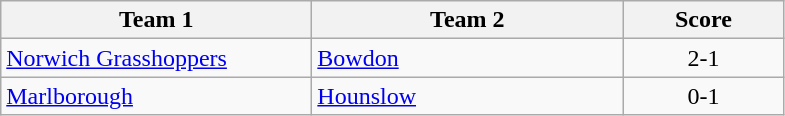<table class="wikitable" style="font-size: 100%">
<tr>
<th width=200>Team 1</th>
<th width=200>Team 2</th>
<th width=100>Score</th>
</tr>
<tr>
<td><a href='#'>Norwich Grasshoppers</a></td>
<td><a href='#'>Bowdon</a></td>
<td align=center>2-1</td>
</tr>
<tr>
<td><a href='#'>Marlborough</a></td>
<td><a href='#'>Hounslow</a></td>
<td align=center>0-1</td>
</tr>
</table>
